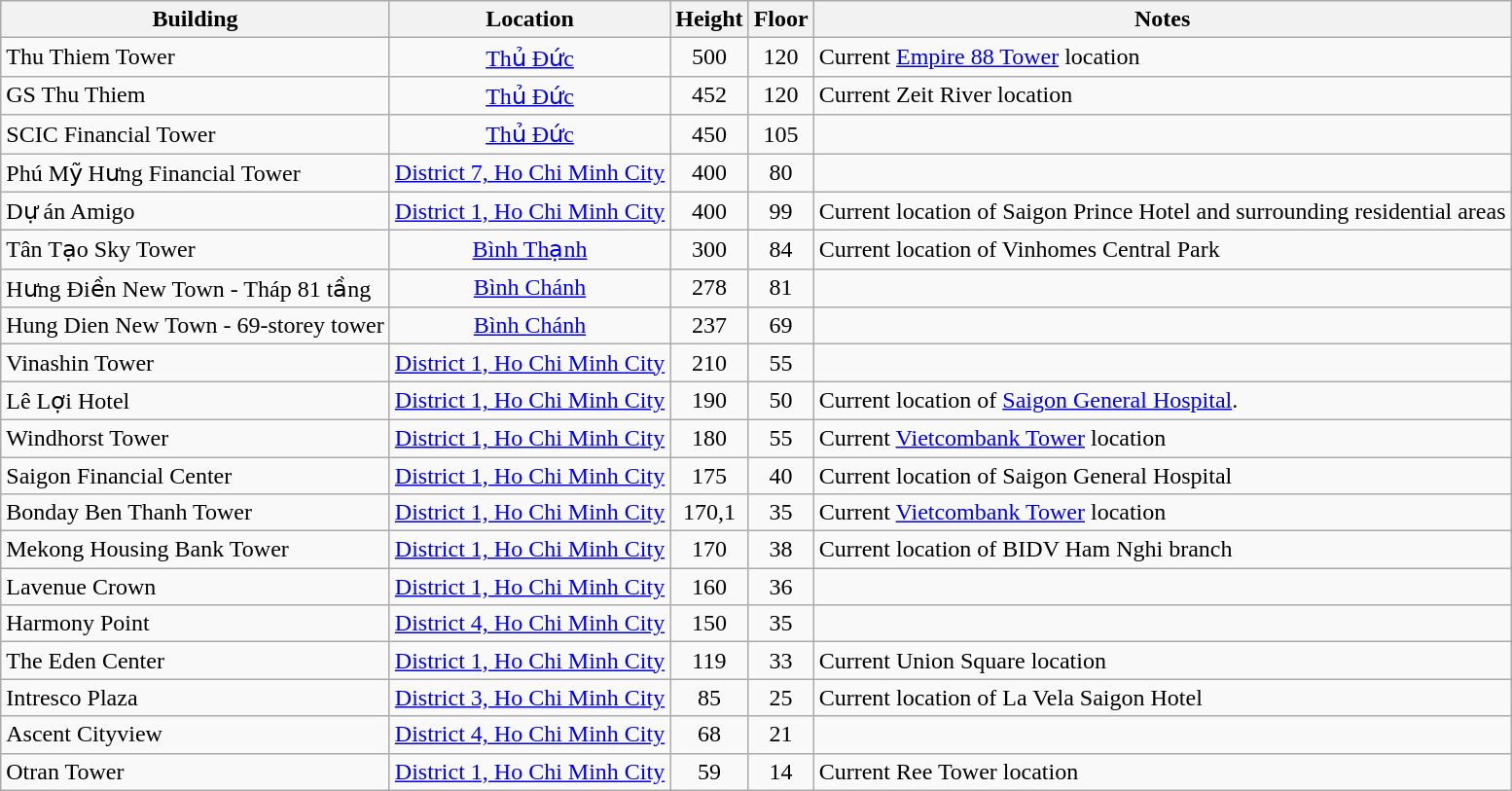<table class="wikitable sortable collapsible collapsed" style="text-align:center">
<tr>
<th>Building</th>
<th>Location</th>
<th>Height</th>
<th>Floor</th>
<th class="unsortable">Notes</th>
</tr>
<tr>
<td align="left">Thu Thiem Tower</td>
<td><a href='#'>Thủ Đức</a></td>
<td>500</td>
<td>120</td>
<td align="left">Current <a href='#'>Empire 88 Tower</a> location</td>
</tr>
<tr>
<td align="left">GS Thu Thiem</td>
<td><a href='#'>Thủ Đức</a></td>
<td>452</td>
<td>120</td>
<td align="left">Current Zeit River location</td>
</tr>
<tr>
<td align="left">SCIC Financial Tower</td>
<td><a href='#'>Thủ Đức</a></td>
<td>450</td>
<td>105</td>
<td align="left"></td>
</tr>
<tr>
<td align="left">Phú Mỹ Hưng Financial Tower</td>
<td><a href='#'>District 7, Ho Chi Minh City</a></td>
<td>400</td>
<td>80</td>
<td align="left"></td>
</tr>
<tr>
<td align="left">Dự án Amigo</td>
<td><a href='#'>District 1, Ho Chi Minh City</a></td>
<td>400</td>
<td>99</td>
<td align="left">Current location of Saigon Prince Hotel and surrounding residential areas</td>
</tr>
<tr>
<td align="left">Tân Tạo Sky Tower</td>
<td><a href='#'>Bình Thạnh</a></td>
<td>300</td>
<td>84</td>
<td align="left">Current location of Vinhomes Central Park</td>
</tr>
<tr>
<td align="left">Hưng Điền New Town - Tháp 81 tầng</td>
<td><a href='#'>Bình Chánh</a></td>
<td>278</td>
<td>81</td>
<td align="left"></td>
</tr>
<tr>
<td align="left">Hung Dien New Town - 69-storey tower</td>
<td><a href='#'>Bình Chánh</a></td>
<td>237</td>
<td>69</td>
<td align="left"></td>
</tr>
<tr>
<td align="left">Vinashin Tower</td>
<td><a href='#'>District 1, Ho Chi Minh City</a></td>
<td>210</td>
<td>55</td>
<td align="left"></td>
</tr>
<tr>
<td align="left">Lê Lợi Hotel</td>
<td><a href='#'>District 1, Ho Chi Minh City</a></td>
<td>190</td>
<td>50</td>
<td align="left">Current location of <a href='#'>Saigon General Hospital</a>.</td>
</tr>
<tr>
<td align="left">Windhorst Tower</td>
<td><a href='#'>District 1, Ho Chi Minh City</a></td>
<td>180</td>
<td>55</td>
<td align="left">Current <a href='#'>Vietcombank Tower</a> location</td>
</tr>
<tr>
<td align="left">Saigon Financial Center</td>
<td><a href='#'>District 1, Ho Chi Minh City</a></td>
<td>175</td>
<td>40</td>
<td align="left">Current location of Saigon General Hospital</td>
</tr>
<tr>
<td align="left">Bonday Ben Thanh Tower</td>
<td><a href='#'>District 1, Ho Chi Minh City</a></td>
<td>170,1</td>
<td>35</td>
<td align="left">Current <a href='#'>Vietcombank Tower</a> location</td>
</tr>
<tr>
<td align="left">Mekong Housing Bank Tower</td>
<td><a href='#'>District 1, Ho Chi Minh City</a></td>
<td>170</td>
<td>38</td>
<td align="left">Current location of BIDV Ham Nghi branch</td>
</tr>
<tr>
<td align="left">Lavenue Crown</td>
<td><a href='#'>District 1, Ho Chi Minh City</a></td>
<td>160</td>
<td>36</td>
<td align="left"></td>
</tr>
<tr>
<td align="left">Harmony Point</td>
<td><a href='#'>District 4, Ho Chi Minh City</a></td>
<td>150</td>
<td>35</td>
<td align="left"></td>
</tr>
<tr>
<td align="left">The Eden Center</td>
<td><a href='#'>District 1, Ho Chi Minh City</a></td>
<td>119</td>
<td>33</td>
<td align="left">Current Union Square location</td>
</tr>
<tr>
<td align="left">Intresco Plaza</td>
<td><a href='#'>District 3, Ho Chi Minh City</a></td>
<td>85</td>
<td>25</td>
<td align="left">Current location of La Vela Saigon Hotel</td>
</tr>
<tr>
<td align="left">Ascent Cityview</td>
<td><a href='#'>District 4, Ho Chi Minh City</a></td>
<td>68</td>
<td>21</td>
<td align="left"></td>
</tr>
<tr>
<td align="left">Otran Tower</td>
<td><a href='#'>District 1, Ho Chi Minh City</a></td>
<td>59</td>
<td>14</td>
<td align="left">Current Ree Tower location</td>
</tr>
</table>
